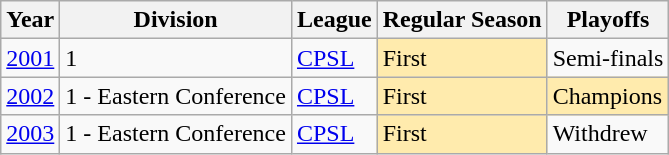<table class="wikitable">
<tr>
<th>Year</th>
<th>Division</th>
<th>League</th>
<th>Regular Season</th>
<th>Playoffs</th>
</tr>
<tr>
<td><a href='#'>2001</a></td>
<td>1</td>
<td><a href='#'>CPSL</a></td>
<td style="background:#ffebad;">First</td>
<td>Semi-finals</td>
</tr>
<tr>
<td><a href='#'>2002</a></td>
<td>1 - Eastern Conference</td>
<td><a href='#'>CPSL</a></td>
<td style="background:#ffebad;">First</td>
<td style="background:#ffebad;">Champions</td>
</tr>
<tr>
<td><a href='#'>2003</a></td>
<td>1 - Eastern Conference</td>
<td><a href='#'>CPSL</a></td>
<td style="background:#ffebad;">First</td>
<td>Withdrew</td>
</tr>
</table>
